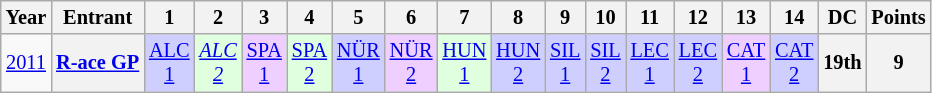<table class="wikitable" style="text-align:center; font-size:85%">
<tr>
<th>Year</th>
<th>Entrant</th>
<th>1</th>
<th>2</th>
<th>3</th>
<th>4</th>
<th>5</th>
<th>6</th>
<th>7</th>
<th>8</th>
<th>9</th>
<th>10</th>
<th>11</th>
<th>12</th>
<th>13</th>
<th>14</th>
<th>DC</th>
<th>Points</th>
</tr>
<tr>
<td><a href='#'>2011</a></td>
<th nowrap><a href='#'>R-ace GP</a></th>
<td style="background:#cfcfff;"><a href='#'>ALC<br>1</a><br></td>
<td style="background:#dfffdf;"><em><a href='#'>ALC<br>2</a></em><br></td>
<td style="background:#efcfff;"><a href='#'>SPA<br>1</a><br></td>
<td style="background:#dfffdf;"><a href='#'>SPA<br>2</a><br></td>
<td style="background:#cfcfff;"><a href='#'>NÜR<br>1</a><br></td>
<td style="background:#efcfff;"><a href='#'>NÜR<br>2</a><br></td>
<td style="background:#dfffdf;"><a href='#'>HUN<br>1</a><br></td>
<td style="background:#cfcfff;"><a href='#'>HUN<br>2</a><br></td>
<td style="background:#cfcfff;"><a href='#'>SIL<br>1</a><br></td>
<td style="background:#cfcfff;"><a href='#'>SIL<br>2</a><br></td>
<td style="background:#cfcfff;"><a href='#'>LEC<br>1</a><br></td>
<td style="background:#cfcfff;"><a href='#'>LEC<br>2</a><br></td>
<td style="background:#efcfff;"><a href='#'>CAT<br>1</a><br></td>
<td style="background:#cfcfff;"><a href='#'>CAT<br>2</a><br></td>
<th>19th</th>
<th>9</th>
</tr>
</table>
